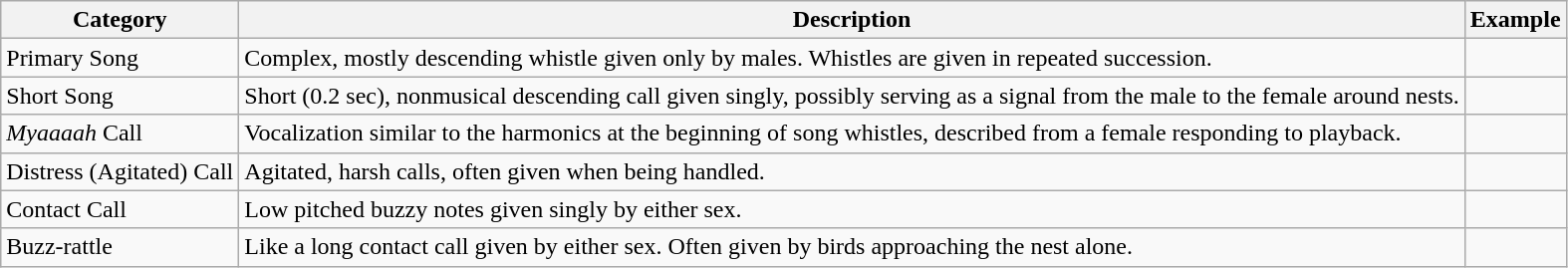<table class="wikitable">
<tr>
<th>Category</th>
<th>Description</th>
<th>Example</th>
</tr>
<tr>
<td>Primary Song</td>
<td>Complex, mostly descending whistle given only by males. Whistles are given in repeated succession.</td>
<td></td>
</tr>
<tr>
<td>Short Song</td>
<td>Short (0.2 sec), nonmusical descending call given singly, possibly serving as a signal from the male to the female around nests.</td>
</tr>
<tr>
<td><em>Myaaaah</em> Call</td>
<td>Vocalization similar to the harmonics at the beginning of song whistles, described from a female responding to playback.</td>
<td></td>
</tr>
<tr>
<td>Distress (Agitated) Call</td>
<td>Agitated, harsh calls, often given when being handled.</td>
<td></td>
</tr>
<tr>
<td>Contact Call</td>
<td>Low pitched buzzy notes given singly by either sex.</td>
<td></td>
</tr>
<tr>
<td>Buzz-rattle</td>
<td>Like a long contact call given by either sex. Often given by birds approaching the nest alone.</td>
</tr>
</table>
